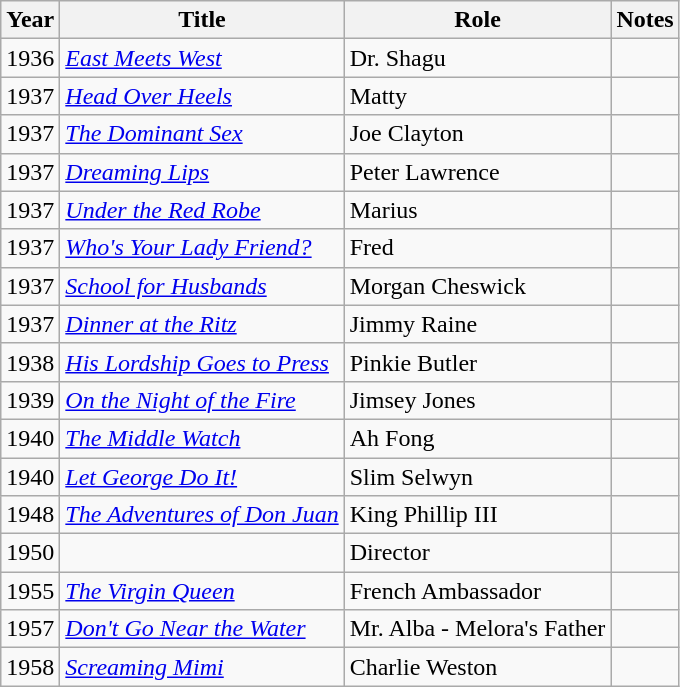<table class="wikitable sortable">
<tr>
<th>Year</th>
<th>Title</th>
<th>Role</th>
<th>Notes</th>
</tr>
<tr>
<td>1936</td>
<td><em><a href='#'>East Meets West</a></em></td>
<td>Dr. Shagu</td>
<td></td>
</tr>
<tr>
<td>1937</td>
<td><em><a href='#'>Head Over Heels</a></em></td>
<td>Matty</td>
<td></td>
</tr>
<tr>
<td>1937</td>
<td><em><a href='#'>The Dominant Sex</a></em></td>
<td>Joe Clayton</td>
<td></td>
</tr>
<tr>
<td>1937</td>
<td><em><a href='#'>Dreaming Lips</a></em></td>
<td>Peter Lawrence</td>
<td></td>
</tr>
<tr>
<td>1937</td>
<td><em><a href='#'>Under the Red Robe</a></em></td>
<td>Marius</td>
<td></td>
</tr>
<tr>
<td>1937</td>
<td><em><a href='#'>Who's Your Lady Friend?</a></em></td>
<td>Fred</td>
<td></td>
</tr>
<tr>
<td>1937</td>
<td><em><a href='#'>School for Husbands</a></em></td>
<td>Morgan Cheswick</td>
<td></td>
</tr>
<tr>
<td>1937</td>
<td><em><a href='#'>Dinner at the Ritz</a></em></td>
<td>Jimmy Raine</td>
<td></td>
</tr>
<tr>
<td>1938</td>
<td><em><a href='#'>His Lordship Goes to Press</a></em></td>
<td>Pinkie Butler</td>
<td></td>
</tr>
<tr>
<td>1939</td>
<td><em><a href='#'>On the Night of the Fire</a></em></td>
<td>Jimsey Jones</td>
<td></td>
</tr>
<tr>
<td>1940</td>
<td><em><a href='#'>The Middle Watch</a></em></td>
<td>Ah Fong</td>
<td></td>
</tr>
<tr>
<td>1940</td>
<td><em><a href='#'>Let George Do It!</a></em></td>
<td>Slim Selwyn</td>
<td></td>
</tr>
<tr>
<td>1948</td>
<td><em><a href='#'>The Adventures of Don Juan</a></em></td>
<td>King Phillip III</td>
<td></td>
</tr>
<tr>
<td>1950</td>
<td><em></em></td>
<td>Director</td>
<td></td>
</tr>
<tr>
<td>1955</td>
<td><em><a href='#'>The Virgin Queen</a></em></td>
<td>French Ambassador</td>
<td></td>
</tr>
<tr>
<td>1957</td>
<td><em><a href='#'>Don't Go Near the Water</a></em></td>
<td>Mr. Alba - Melora's Father</td>
<td></td>
</tr>
<tr>
<td>1958</td>
<td><em><a href='#'>Screaming Mimi</a></em></td>
<td>Charlie Weston</td>
<td></td>
</tr>
</table>
